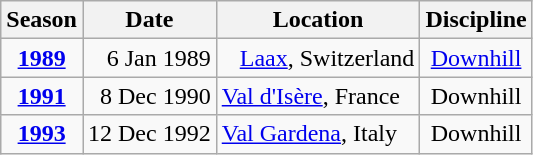<table class=wikitable style="text-align:center">
<tr>
<th>Season</th>
<th>Date</th>
<th>Location</th>
<th>Discipline</th>
</tr>
<tr>
<td><strong><a href='#'>1989</a></strong></td>
<td align=right>6 Jan 1989</td>
<td align=left>   <a href='#'>Laax</a>, Switzerland</td>
<td><a href='#'>Downhill</a></td>
</tr>
<tr>
<td><strong><a href='#'>1991</a></strong></td>
<td align=right>8 Dec 1990</td>
<td align=left> <a href='#'>Val d'Isère</a>, France</td>
<td>Downhill</td>
</tr>
<tr>
<td><strong><a href='#'>1993</a></strong></td>
<td align=right>12 Dec 1992</td>
<td align=left> <a href='#'>Val Gardena</a>, Italy</td>
<td>Downhill</td>
</tr>
</table>
